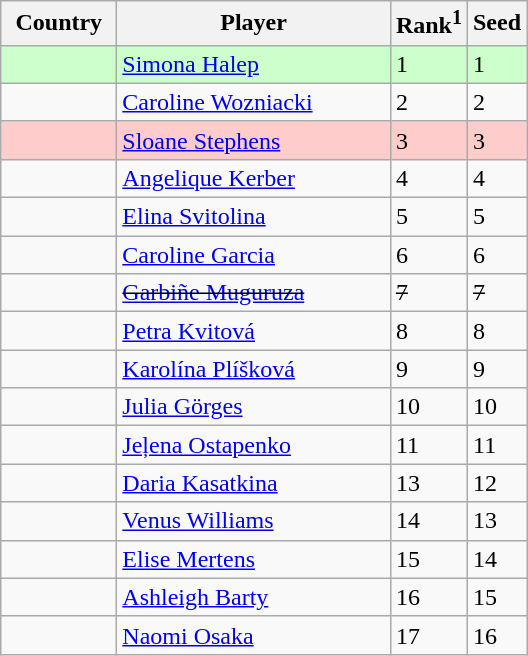<table class="sortable wikitable">
<tr>
<th width="70">Country</th>
<th width="175">Player</th>
<th>Rank<sup>1</sup></th>
<th>Seed</th>
</tr>
<tr style="background:#cfc;">
<td></td>
<td><a href='#'>Simona Halep</a></td>
<td>1</td>
<td>1</td>
</tr>
<tr>
<td></td>
<td><a href='#'>Caroline Wozniacki</a></td>
<td>2</td>
<td>2</td>
</tr>
<tr style="background:#fcc;">
<td></td>
<td><a href='#'>Sloane Stephens</a></td>
<td>3</td>
<td>3</td>
</tr>
<tr>
<td></td>
<td><a href='#'>Angelique Kerber</a></td>
<td>4</td>
<td>4</td>
</tr>
<tr>
<td></td>
<td><a href='#'>Elina Svitolina</a></td>
<td>5</td>
<td>5</td>
</tr>
<tr>
<td></td>
<td><a href='#'>Caroline Garcia</a></td>
<td>6</td>
<td>6</td>
</tr>
<tr>
<td><s></s></td>
<td><s><a href='#'>Garbiñe Muguruza</a></s></td>
<td><s>7</s></td>
<td><s>7</s></td>
</tr>
<tr>
<td></td>
<td><a href='#'>Petra Kvitová</a></td>
<td>8</td>
<td>8</td>
</tr>
<tr>
<td></td>
<td><a href='#'>Karolína Plíšková</a></td>
<td>9</td>
<td>9</td>
</tr>
<tr>
<td></td>
<td><a href='#'>Julia Görges</a></td>
<td>10</td>
<td>10</td>
</tr>
<tr>
<td></td>
<td><a href='#'>Jeļena Ostapenko</a></td>
<td>11</td>
<td>11</td>
</tr>
<tr>
<td></td>
<td><a href='#'>Daria Kasatkina</a></td>
<td>13</td>
<td>12</td>
</tr>
<tr>
<td></td>
<td><a href='#'>Venus Williams</a></td>
<td>14</td>
<td>13</td>
</tr>
<tr>
<td></td>
<td><a href='#'>Elise Mertens</a></td>
<td>15</td>
<td>14</td>
</tr>
<tr>
<td></td>
<td><a href='#'>Ashleigh Barty</a></td>
<td>16</td>
<td>15</td>
</tr>
<tr>
<td></td>
<td><a href='#'>Naomi Osaka</a></td>
<td>17</td>
<td>16</td>
</tr>
</table>
